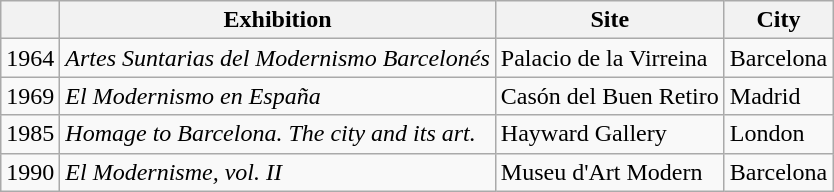<table class="wikitable sortable" border="1">
<tr>
<th scope="col"></th>
<th scope="col">Exhibition</th>
<th>Site</th>
<th scope="col">City</th>
</tr>
<tr>
<td>1964</td>
<td><em>Artes Suntarias del Modernismo Barcelonés</em></td>
<td>Palacio de la Virreina</td>
<td>Barcelona</td>
</tr>
<tr>
<td>1969</td>
<td><em>El Modernismo en España</em></td>
<td>Casón del Buen Retiro</td>
<td>Madrid</td>
</tr>
<tr>
<td>1985</td>
<td><em>Homage to Barcelona. The city and its art.</em></td>
<td>Hayward Gallery</td>
<td>London</td>
</tr>
<tr>
<td>1990</td>
<td><em>El Modernisme, vol. II</em></td>
<td>Museu d'Art Modern</td>
<td>Barcelona</td>
</tr>
</table>
